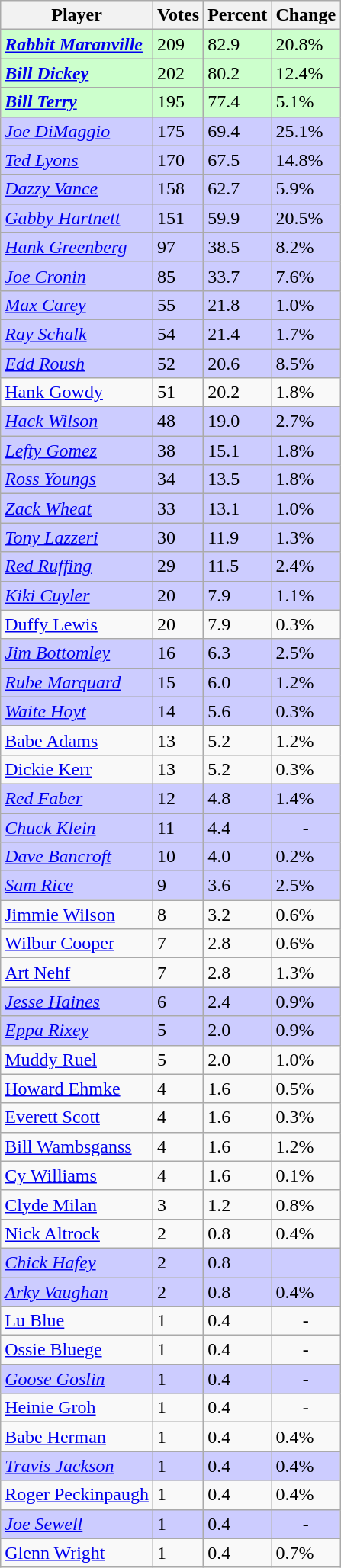<table class="wikitable" border="1">
<tr>
<th>Player</th>
<th>Votes</th>
<th>Percent</th>
<th>Change</th>
</tr>
<tr bgcolor="#ccffcc">
<td><strong><em><a href='#'>Rabbit Maranville</a></em></strong></td>
<td>209</td>
<td>82.9</td>
<td align="left"> 20.8%</td>
</tr>
<tr bgcolor="#ccffcc">
<td><strong><em><a href='#'>Bill Dickey</a></em></strong></td>
<td>202</td>
<td>80.2</td>
<td align="left"> 12.4%</td>
</tr>
<tr bgcolor="#ccffcc">
<td><strong><em><a href='#'>Bill Terry</a></em></strong></td>
<td>195</td>
<td>77.4</td>
<td align="left"> 5.1%</td>
</tr>
<tr bgcolor="#ccccff">
<td><em><a href='#'>Joe DiMaggio</a></em></td>
<td>175</td>
<td>69.4</td>
<td align="left"> 25.1%</td>
</tr>
<tr bgcolor="#ccccff">
<td><em><a href='#'>Ted Lyons</a></em></td>
<td>170</td>
<td>67.5</td>
<td align="left"> 14.8%</td>
</tr>
<tr bgcolor="#ccccff">
<td><em><a href='#'>Dazzy Vance</a></em></td>
<td>158</td>
<td>62.7</td>
<td align="left"> 5.9%</td>
</tr>
<tr bgcolor="#ccccff">
<td><em><a href='#'>Gabby Hartnett</a></em></td>
<td>151</td>
<td>59.9</td>
<td align="left"> 20.5%</td>
</tr>
<tr bgcolor="#ccccff">
<td><em><a href='#'>Hank Greenberg</a></em></td>
<td>97</td>
<td>38.5</td>
<td align="left"> 8.2%</td>
</tr>
<tr bgcolor="#ccccff">
<td><em><a href='#'>Joe Cronin</a></em></td>
<td>85</td>
<td>33.7</td>
<td align="left"> 7.6%</td>
</tr>
<tr bgcolor="#ccccff">
<td><em><a href='#'>Max Carey</a></em></td>
<td>55</td>
<td>21.8</td>
<td align="left"> 1.0%</td>
</tr>
<tr bgcolor="#ccccff">
<td><em><a href='#'>Ray Schalk</a></em></td>
<td>54</td>
<td>21.4</td>
<td align="left"> 1.7%</td>
</tr>
<tr bgcolor="#ccccff">
<td><em><a href='#'>Edd Roush</a></em></td>
<td>52</td>
<td>20.6</td>
<td align="left"> 8.5%</td>
</tr>
<tr>
<td><a href='#'>Hank Gowdy</a></td>
<td>51</td>
<td>20.2</td>
<td align="left"> 1.8%</td>
</tr>
<tr bgcolor="#ccccff">
<td><em><a href='#'>Hack Wilson</a></em></td>
<td>48</td>
<td>19.0</td>
<td align="left"> 2.7%</td>
</tr>
<tr bgcolor="#ccccff">
<td><em><a href='#'>Lefty Gomez</a></em></td>
<td>38</td>
<td>15.1</td>
<td align="left"> 1.8%</td>
</tr>
<tr bgcolor="#ccccff">
<td><em><a href='#'>Ross Youngs</a></em></td>
<td>34</td>
<td>13.5</td>
<td align="left"> 1.8%</td>
</tr>
<tr bgcolor="#ccccff">
<td><em><a href='#'>Zack Wheat</a></em></td>
<td>33</td>
<td>13.1</td>
<td align="left"> 1.0%</td>
</tr>
<tr bgcolor="#ccccff">
<td><em><a href='#'>Tony Lazzeri</a></em></td>
<td>30</td>
<td>11.9</td>
<td align="left"> 1.3%</td>
</tr>
<tr bgcolor="#ccccff">
<td><em><a href='#'>Red Ruffing</a></em></td>
<td>29</td>
<td>11.5</td>
<td align="left"> 2.4%</td>
</tr>
<tr bgcolor="#ccccff">
<td><em><a href='#'>Kiki Cuyler</a></em></td>
<td>20</td>
<td>7.9</td>
<td align="left"> 1.1%</td>
</tr>
<tr>
<td><a href='#'>Duffy Lewis</a></td>
<td>20</td>
<td>7.9</td>
<td align="left"> 0.3%</td>
</tr>
<tr bgcolor="#ccccff">
<td><em><a href='#'>Jim Bottomley</a></em></td>
<td>16</td>
<td>6.3</td>
<td align="left"> 2.5%</td>
</tr>
<tr bgcolor="#ccccff">
<td><em><a href='#'>Rube Marquard</a></em></td>
<td>15</td>
<td>6.0</td>
<td align="left"> 1.2%</td>
</tr>
<tr bgcolor="#ccccff">
<td><em><a href='#'>Waite Hoyt</a></em></td>
<td>14</td>
<td>5.6</td>
<td align="left"> 0.3%</td>
</tr>
<tr>
<td><a href='#'>Babe Adams</a></td>
<td>13</td>
<td>5.2</td>
<td align="left"> 1.2%</td>
</tr>
<tr>
<td><a href='#'>Dickie Kerr</a></td>
<td>13</td>
<td>5.2</td>
<td align="left"> 0.3%</td>
</tr>
<tr bgcolor="#ccccff">
<td><em><a href='#'>Red Faber</a></em></td>
<td>12</td>
<td>4.8</td>
<td align="left"> 1.4%</td>
</tr>
<tr bgcolor="#ccccff">
<td><em><a href='#'>Chuck Klein</a></em></td>
<td>11</td>
<td>4.4</td>
<td align=center>-</td>
</tr>
<tr bgcolor="#ccccff">
<td><em><a href='#'>Dave Bancroft</a></em></td>
<td>10</td>
<td>4.0</td>
<td align="left"> 0.2%</td>
</tr>
<tr bgcolor="#ccccff">
<td><em><a href='#'>Sam Rice</a></em></td>
<td>9</td>
<td>3.6</td>
<td align="left"> 2.5%</td>
</tr>
<tr>
<td><a href='#'>Jimmie Wilson</a></td>
<td>8</td>
<td>3.2</td>
<td align="left"> 0.6%</td>
</tr>
<tr>
<td><a href='#'>Wilbur Cooper</a></td>
<td>7</td>
<td>2.8</td>
<td align="left"> 0.6%</td>
</tr>
<tr>
<td><a href='#'>Art Nehf</a></td>
<td>7</td>
<td>2.8</td>
<td align="left"> 1.3%</td>
</tr>
<tr bgcolor="#ccccff">
<td><em><a href='#'>Jesse Haines</a></em></td>
<td>6</td>
<td>2.4</td>
<td align="left"> 0.9%</td>
</tr>
<tr bgcolor="#ccccff">
<td><em><a href='#'>Eppa Rixey</a></em></td>
<td>5</td>
<td>2.0</td>
<td align="left"> 0.9%</td>
</tr>
<tr>
<td><a href='#'>Muddy Ruel</a></td>
<td>5</td>
<td>2.0</td>
<td align="left"> 1.0%</td>
</tr>
<tr>
<td><a href='#'>Howard Ehmke</a></td>
<td>4</td>
<td>1.6</td>
<td align="left"> 0.5%</td>
</tr>
<tr>
<td><a href='#'>Everett Scott</a></td>
<td>4</td>
<td>1.6</td>
<td align="left"> 0.3%</td>
</tr>
<tr>
<td><a href='#'>Bill Wambsganss</a></td>
<td>4</td>
<td>1.6</td>
<td align="left"> 1.2%</td>
</tr>
<tr>
<td><a href='#'>Cy Williams</a></td>
<td>4</td>
<td>1.6</td>
<td align="left"> 0.1%</td>
</tr>
<tr>
<td><a href='#'>Clyde Milan</a></td>
<td>3</td>
<td>1.2</td>
<td align="left"> 0.8%</td>
</tr>
<tr>
<td><a href='#'>Nick Altrock</a></td>
<td>2</td>
<td>0.8</td>
<td align="left"> 0.4%</td>
</tr>
<tr bgcolor="#ccccff">
<td><em><a href='#'>Chick Hafey</a></em></td>
<td>2</td>
<td>0.8</td>
<td align=center></td>
</tr>
<tr bgcolor="#ccccff">
<td><em><a href='#'>Arky Vaughan</a></em></td>
<td>2</td>
<td>0.8</td>
<td align="left"> 0.4%</td>
</tr>
<tr>
<td><a href='#'>Lu Blue</a></td>
<td>1</td>
<td>0.4</td>
<td align=center>-</td>
</tr>
<tr>
<td><a href='#'>Ossie Bluege</a></td>
<td>1</td>
<td>0.4</td>
<td align=center>-</td>
</tr>
<tr bgcolor="#ccccff">
<td><em><a href='#'>Goose Goslin</a></em></td>
<td>1</td>
<td>0.4</td>
<td align=center>-</td>
</tr>
<tr>
<td><a href='#'>Heinie Groh</a></td>
<td>1</td>
<td>0.4</td>
<td align=center>-</td>
</tr>
<tr>
<td><a href='#'>Babe Herman</a></td>
<td>1</td>
<td>0.4</td>
<td align="left"> 0.4%</td>
</tr>
<tr bgcolor="#ccccff">
<td><em><a href='#'>Travis Jackson</a></em></td>
<td>1</td>
<td>0.4</td>
<td align="left"> 0.4%</td>
</tr>
<tr>
<td><a href='#'>Roger Peckinpaugh</a></td>
<td>1</td>
<td>0.4</td>
<td align="left"> 0.4%</td>
</tr>
<tr bgcolor="#ccccff">
<td><em><a href='#'>Joe Sewell</a></em></td>
<td>1</td>
<td>0.4</td>
<td align=center>-</td>
</tr>
<tr>
<td><a href='#'>Glenn Wright</a></td>
<td>1</td>
<td>0.4</td>
<td align="left"> 0.7%</td>
</tr>
</table>
